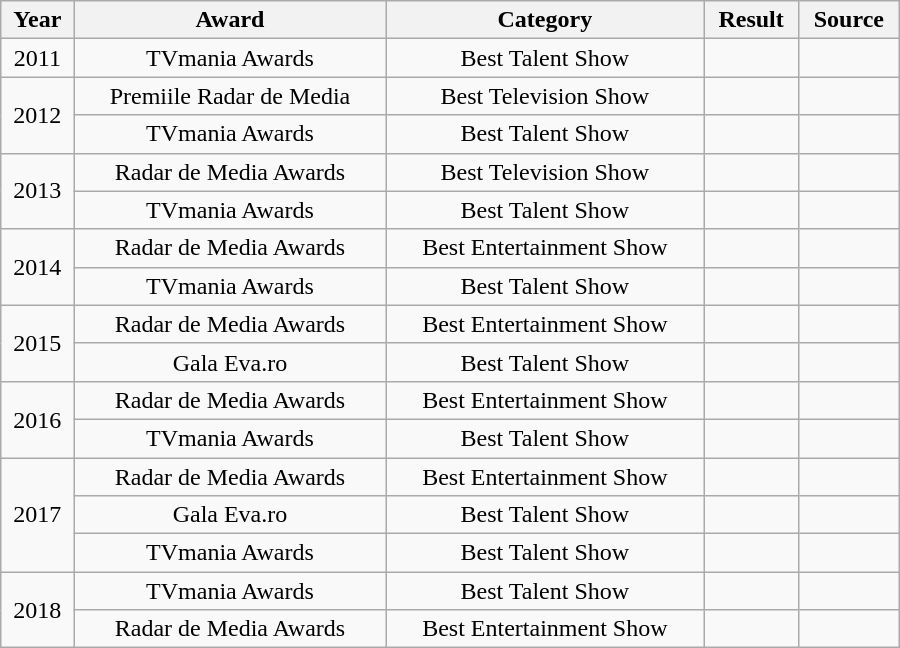<table class="wikitable" style="text-align:center;width:100%;max-width:600px;">
<tr>
<th>Year</th>
<th>Award</th>
<th>Category</th>
<th>Result</th>
<th>Source</th>
</tr>
<tr>
<td>2011</td>
<td>TVmania Awards</td>
<td>Best Talent Show</td>
<td></td>
<td></td>
</tr>
<tr>
<td rowspan="2">2012</td>
<td>Premiile Radar de Media</td>
<td>Best Television Show</td>
<td></td>
<td></td>
</tr>
<tr>
<td>TVmania Awards</td>
<td>Best Talent Show</td>
<td></td>
<td></td>
</tr>
<tr>
<td rowspan="2">2013</td>
<td>Radar de Media Awards</td>
<td>Best Television Show</td>
<td></td>
<td></td>
</tr>
<tr>
<td>TVmania Awards</td>
<td>Best Talent Show</td>
<td></td>
<td></td>
</tr>
<tr>
<td rowspan="2">2014</td>
<td>Radar de Media Awards</td>
<td>Best Entertainment Show</td>
<td></td>
<td></td>
</tr>
<tr>
<td>TVmania Awards</td>
<td>Best Talent Show</td>
<td></td>
<td></td>
</tr>
<tr>
<td rowspan="2">2015</td>
<td>Radar de Media Awards</td>
<td>Best Entertainment Show</td>
<td></td>
<td></td>
</tr>
<tr>
<td>Gala Eva.ro</td>
<td>Best Talent Show</td>
<td></td>
<td></td>
</tr>
<tr>
<td rowspan="2">2016</td>
<td>Radar de Media Awards</td>
<td>Best Entertainment Show</td>
<td></td>
<td></td>
</tr>
<tr>
<td>TVmania Awards</td>
<td>Best Talent Show</td>
<td></td>
<td></td>
</tr>
<tr>
<td rowspan="3">2017</td>
<td>Radar de Media Awards</td>
<td>Best Entertainment Show</td>
<td></td>
<td></td>
</tr>
<tr>
<td>Gala Eva.ro</td>
<td>Best Talent Show</td>
<td></td>
<td></td>
</tr>
<tr>
<td>TVmania Awards</td>
<td>Best Talent Show</td>
<td></td>
<td></td>
</tr>
<tr>
<td rowspan="2">2018</td>
<td>TVmania Awards</td>
<td>Best Talent Show</td>
<td></td>
<td></td>
</tr>
<tr>
<td>Radar de Media Awards</td>
<td>Best Entertainment Show</td>
<td></td>
<td></td>
</tr>
</table>
